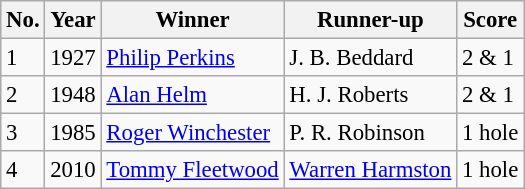<table class=wikitable style="font-size: 95%;">
<tr>
<th>No.</th>
<th>Year</th>
<th>Winner</th>
<th>Runner-up</th>
<th>Score</th>
</tr>
<tr>
<td>1</td>
<td>1927</td>
<td><a href='#'>Philip Perkins</a></td>
<td>J. B. Beddard</td>
<td>2 & 1</td>
</tr>
<tr>
<td>2</td>
<td>1948</td>
<td><a href='#'>Alan Helm</a></td>
<td>H. J. Roberts</td>
<td>2 & 1</td>
</tr>
<tr>
<td>3</td>
<td>1985</td>
<td><a href='#'>Roger Winchester</a></td>
<td>P. R. Robinson</td>
<td>1 hole</td>
</tr>
<tr>
<td>4</td>
<td>2010</td>
<td><a href='#'>Tommy Fleetwood</a></td>
<td><a href='#'>Warren Harmston</a></td>
<td>1 hole</td>
</tr>
</table>
